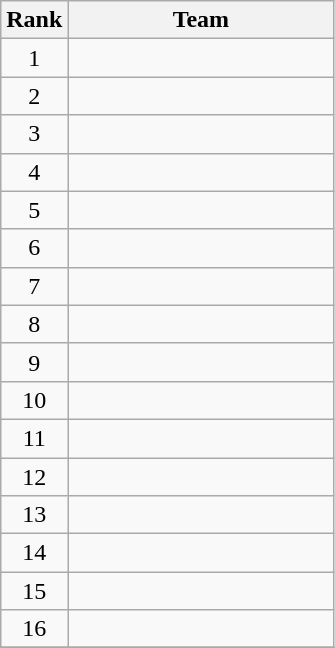<table class="wikitable">
<tr>
<th>Rank</th>
<th width=170>Team</th>
</tr>
<tr>
<td align=center>1</td>
<td></td>
</tr>
<tr>
<td align=center>2</td>
<td></td>
</tr>
<tr>
<td align=center>3</td>
<td></td>
</tr>
<tr>
<td align=center>4</td>
<td></td>
</tr>
<tr>
<td align=center>5</td>
<td></td>
</tr>
<tr>
<td align=center>6</td>
<td></td>
</tr>
<tr>
<td align=center>7</td>
<td></td>
</tr>
<tr>
<td align=center>8</td>
<td></td>
</tr>
<tr>
<td align=center>9</td>
<td></td>
</tr>
<tr>
<td align=center>10</td>
<td></td>
</tr>
<tr>
<td align=center>11</td>
<td></td>
</tr>
<tr>
<td align=center>12</td>
<td></td>
</tr>
<tr>
<td align=center>13</td>
<td></td>
</tr>
<tr>
<td align=center>14</td>
<td></td>
</tr>
<tr>
<td align=center>15</td>
<td></td>
</tr>
<tr>
<td align=center>16</td>
<td></td>
</tr>
<tr>
</tr>
</table>
